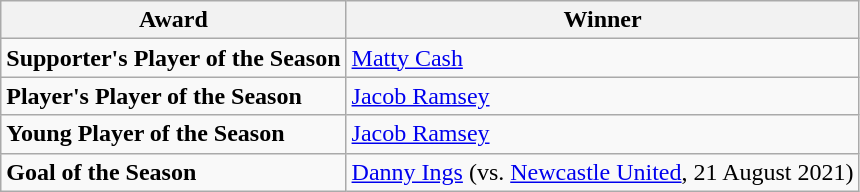<table class="wikitable" style="text-align:left">
<tr>
<th>Award</th>
<th>Winner</th>
</tr>
<tr>
<td><strong>Supporter's Player of the Season</strong></td>
<td> <a href='#'>Matty Cash</a></td>
</tr>
<tr>
<td><strong>Player's Player of the Season</strong></td>
<td> <a href='#'>Jacob Ramsey</a></td>
</tr>
<tr>
<td><strong>Young Player of the Season</strong></td>
<td> <a href='#'>Jacob Ramsey</a></td>
</tr>
<tr>
<td><strong>Goal of the Season</strong></td>
<td><a href='#'>Danny Ings</a> (vs. <a href='#'>Newcastle United</a>, 21 August 2021)</td>
</tr>
</table>
